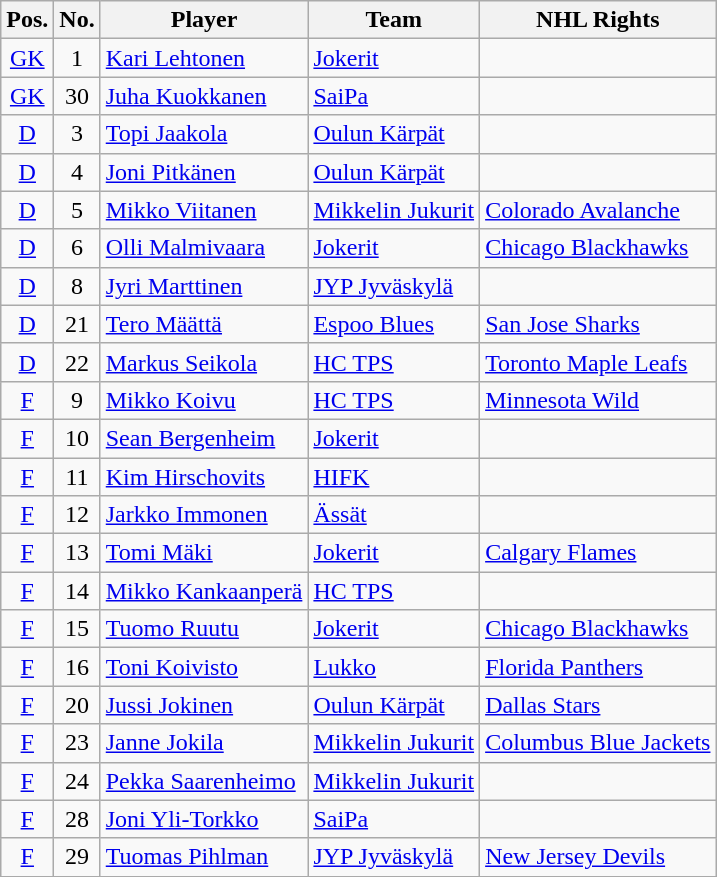<table class="wikitable sortable">
<tr>
<th>Pos.</th>
<th>No.</th>
<th>Player</th>
<th>Team</th>
<th>NHL Rights</th>
</tr>
<tr>
<td style="text-align:center;"><a href='#'>GK</a></td>
<td style="text-align:center;">1</td>
<td><a href='#'>Kari Lehtonen</a></td>
<td> <a href='#'>Jokerit</a></td>
<td></td>
</tr>
<tr>
<td style="text-align:center;"><a href='#'>GK</a></td>
<td style="text-align:center;">30</td>
<td><a href='#'>Juha Kuokkanen</a></td>
<td> <a href='#'>SaiPa</a></td>
<td></td>
</tr>
<tr>
<td style="text-align:center;"><a href='#'>D</a></td>
<td style="text-align:center;">3</td>
<td><a href='#'>Topi Jaakola</a></td>
<td> <a href='#'>Oulun Kärpät</a></td>
<td></td>
</tr>
<tr>
<td style="text-align:center;"><a href='#'>D</a></td>
<td style="text-align:center;">4</td>
<td><a href='#'>Joni Pitkänen</a></td>
<td> <a href='#'>Oulun Kärpät</a></td>
<td></td>
</tr>
<tr>
<td style="text-align:center;"><a href='#'>D</a></td>
<td style="text-align:center;">5</td>
<td><a href='#'>Mikko Viitanen</a></td>
<td> <a href='#'>Mikkelin Jukurit</a></td>
<td><a href='#'>Colorado Avalanche</a></td>
</tr>
<tr>
<td style="text-align:center;"><a href='#'>D</a></td>
<td style="text-align:center;">6</td>
<td><a href='#'>Olli Malmivaara</a></td>
<td> <a href='#'>Jokerit</a></td>
<td><a href='#'>Chicago Blackhawks</a></td>
</tr>
<tr>
<td style="text-align:center;"><a href='#'>D</a></td>
<td style="text-align:center;">8</td>
<td><a href='#'>Jyri Marttinen</a></td>
<td> <a href='#'>JYP Jyväskylä</a></td>
<td></td>
</tr>
<tr>
<td style="text-align:center;"><a href='#'>D</a></td>
<td style="text-align:center;">21</td>
<td><a href='#'>Tero Määttä</a></td>
<td> <a href='#'>Espoo Blues</a></td>
<td><a href='#'>San Jose Sharks</a></td>
</tr>
<tr>
<td style="text-align:center;"><a href='#'>D</a></td>
<td style="text-align:center;">22</td>
<td><a href='#'>Markus Seikola</a></td>
<td> <a href='#'>HC TPS</a></td>
<td><a href='#'>Toronto Maple Leafs</a></td>
</tr>
<tr>
<td style="text-align:center;"><a href='#'>F</a></td>
<td style="text-align:center;">9</td>
<td><a href='#'>Mikko Koivu</a></td>
<td> <a href='#'>HC TPS</a></td>
<td><a href='#'>Minnesota Wild</a></td>
</tr>
<tr>
<td style="text-align:center;"><a href='#'>F</a></td>
<td style="text-align:center;">10</td>
<td><a href='#'>Sean Bergenheim</a></td>
<td> <a href='#'>Jokerit</a></td>
<td></td>
</tr>
<tr>
<td style="text-align:center;"><a href='#'>F</a></td>
<td style="text-align:center;">11</td>
<td><a href='#'>Kim Hirschovits</a></td>
<td> <a href='#'>HIFK</a></td>
<td></td>
</tr>
<tr>
<td style="text-align:center;"><a href='#'>F</a></td>
<td style="text-align:center;">12</td>
<td><a href='#'>Jarkko Immonen</a></td>
<td> <a href='#'>Ässät</a></td>
<td></td>
</tr>
<tr>
<td style="text-align:center;"><a href='#'>F</a></td>
<td style="text-align:center;">13</td>
<td><a href='#'>Tomi Mäki</a></td>
<td> <a href='#'>Jokerit</a></td>
<td><a href='#'>Calgary Flames</a></td>
</tr>
<tr>
<td style="text-align:center;"><a href='#'>F</a></td>
<td style="text-align:center;">14</td>
<td><a href='#'>Mikko Kankaanperä</a></td>
<td> <a href='#'>HC TPS</a></td>
<td></td>
</tr>
<tr>
<td style="text-align:center;"><a href='#'>F</a></td>
<td style="text-align:center;">15</td>
<td><a href='#'>Tuomo Ruutu</a></td>
<td> <a href='#'>Jokerit</a></td>
<td><a href='#'>Chicago Blackhawks</a></td>
</tr>
<tr>
<td style="text-align:center;"><a href='#'>F</a></td>
<td style="text-align:center;">16</td>
<td><a href='#'>Toni Koivisto</a></td>
<td> <a href='#'>Lukko</a></td>
<td><a href='#'>Florida Panthers</a></td>
</tr>
<tr>
<td style="text-align:center;"><a href='#'>F</a></td>
<td style="text-align:center;">20</td>
<td><a href='#'>Jussi Jokinen</a></td>
<td> <a href='#'>Oulun Kärpät</a></td>
<td><a href='#'>Dallas Stars</a></td>
</tr>
<tr>
<td style="text-align:center;"><a href='#'>F</a></td>
<td style="text-align:center;">23</td>
<td><a href='#'>Janne Jokila</a></td>
<td> <a href='#'>Mikkelin Jukurit</a></td>
<td><a href='#'>Columbus Blue Jackets</a></td>
</tr>
<tr>
<td style="text-align:center;"><a href='#'>F</a></td>
<td style="text-align:center;">24</td>
<td><a href='#'>Pekka Saarenheimo</a></td>
<td> <a href='#'>Mikkelin Jukurit</a></td>
<td></td>
</tr>
<tr>
<td style="text-align:center;"><a href='#'>F</a></td>
<td style="text-align:center;">28</td>
<td><a href='#'>Joni Yli-Torkko</a></td>
<td> <a href='#'>SaiPa</a></td>
<td></td>
</tr>
<tr>
<td style="text-align:center;"><a href='#'>F</a></td>
<td style="text-align:center;">29</td>
<td><a href='#'>Tuomas Pihlman</a></td>
<td> <a href='#'>JYP Jyväskylä</a></td>
<td><a href='#'>New Jersey Devils</a></td>
</tr>
<tr>
</tr>
</table>
